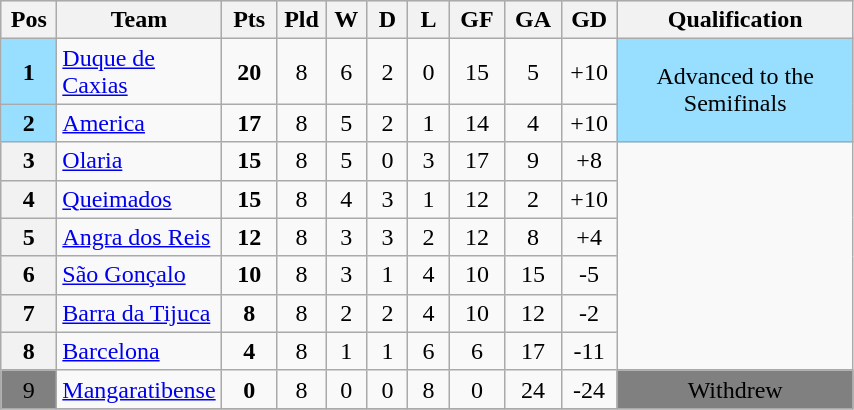<table class="wikitable" style="text-align:center;">
<tr bgcolor="#CCDDEE">
<th width="30">Pos</th>
<th width="100">Team</th>
<th width="30">Pts</th>
<th width="25">Pld</th>
<th width="20">W</th>
<th width="20">D</th>
<th width="20">L</th>
<th width="30">GF</th>
<th width="30">GA</th>
<th width="30">GD</th>
<th width="150">Qualification</th>
</tr>
<tr>
<td bgcolor="#97DEFF"><strong>1</strong></td>
<td align="left"><a href='#'>Duque de Caxias</a></td>
<td><strong>20</strong></td>
<td>8</td>
<td>6</td>
<td>2</td>
<td>0</td>
<td>15</td>
<td>5</td>
<td>+10</td>
<td rowspan="2" bgcolor="#97DEFF">Advanced to the Semifinals</td>
</tr>
<tr>
<td bgcolor="#97DEFF"><strong>2</strong></td>
<td align="left"><a href='#'>America</a></td>
<td><strong>17</strong></td>
<td>8</td>
<td>5</td>
<td>2</td>
<td>1</td>
<td>14</td>
<td>4</td>
<td>+10</td>
</tr>
<tr>
<th>3</th>
<td align="left"><a href='#'>Olaria</a></td>
<td><strong>15</strong></td>
<td>8</td>
<td>5</td>
<td>0</td>
<td>3</td>
<td>17</td>
<td>9</td>
<td>+8</td>
<td rowspan="6"></td>
</tr>
<tr>
<th>4</th>
<td align="left"><a href='#'>Queimados</a></td>
<td><strong>15</strong></td>
<td>8</td>
<td>4</td>
<td>3</td>
<td>1</td>
<td>12</td>
<td>2</td>
<td>+10</td>
</tr>
<tr>
<th>5</th>
<td align="left"><a href='#'>Angra dos Reis</a></td>
<td><strong>12</strong></td>
<td>8</td>
<td>3</td>
<td>3</td>
<td>2</td>
<td>12</td>
<td>8</td>
<td>+4</td>
</tr>
<tr>
<th>6</th>
<td align="left"><a href='#'>São Gonçalo</a></td>
<td><strong>10</strong></td>
<td>8</td>
<td>3</td>
<td>1</td>
<td>4</td>
<td>10</td>
<td>15</td>
<td>-5</td>
</tr>
<tr>
<th>7</th>
<td align="left"><a href='#'>Barra da Tijuca</a></td>
<td><strong>8</strong></td>
<td>8</td>
<td>2</td>
<td>2</td>
<td>4</td>
<td>10</td>
<td>12</td>
<td>-2</td>
</tr>
<tr>
<th>8</th>
<td align="left"><a href='#'>Barcelona</a></td>
<td><strong>4</strong></td>
<td>8</td>
<td>1</td>
<td>1</td>
<td>6</td>
<td>6</td>
<td>17</td>
<td>-11</td>
</tr>
<tr>
<td bgcolor=grey>9</td>
<td align="left"><a href='#'>Mangaratibense</a></td>
<td><strong>0</strong></td>
<td>8</td>
<td>0</td>
<td>0</td>
<td>8</td>
<td>0</td>
<td>24</td>
<td>-24</td>
<td rowspan="1" bgcolor=grey>Withdrew</td>
</tr>
<tr>
</tr>
</table>
